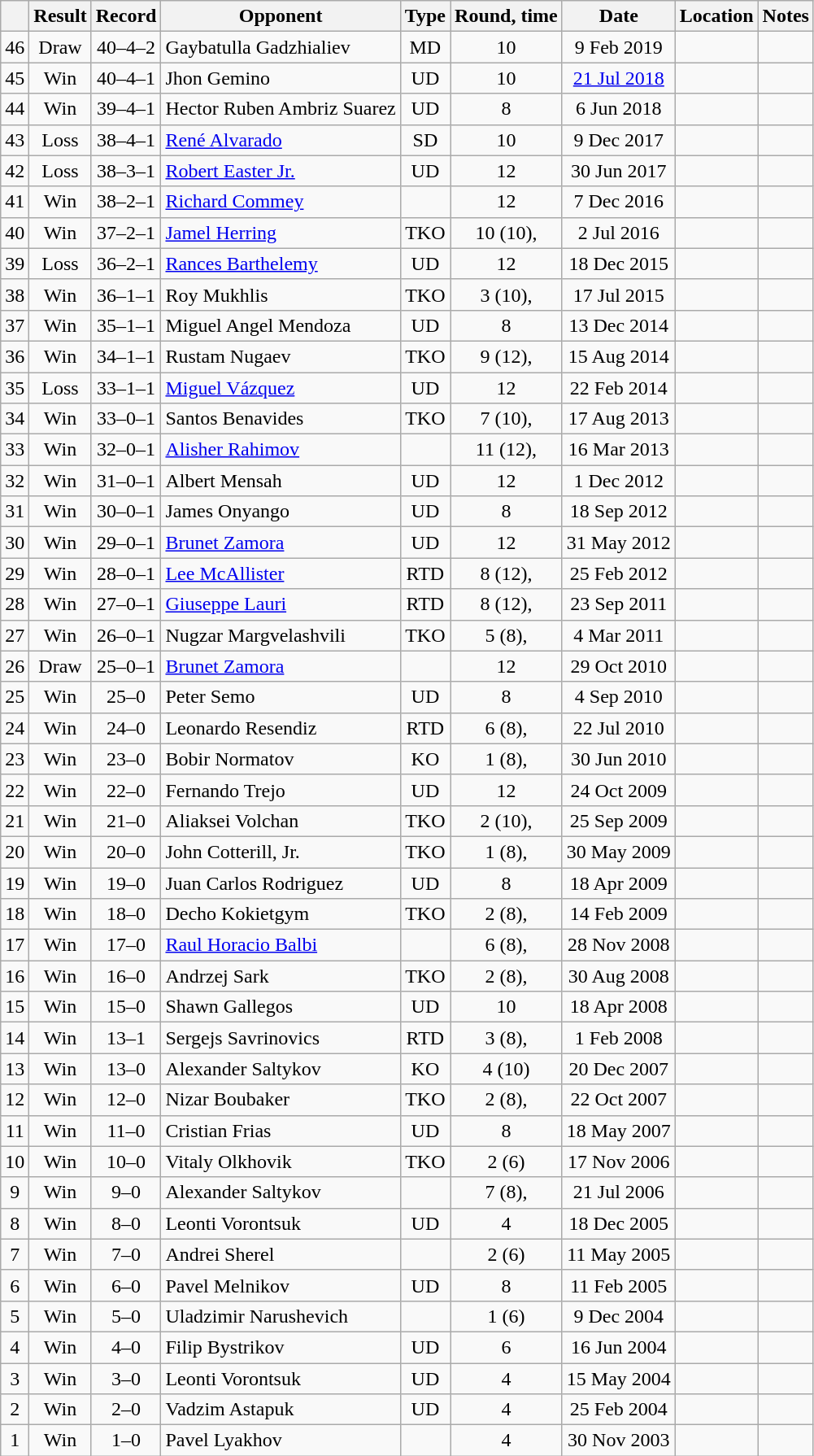<table class="wikitable" style="text-align:center">
<tr>
<th></th>
<th>Result</th>
<th>Record</th>
<th>Opponent</th>
<th>Type</th>
<th>Round, time</th>
<th>Date</th>
<th>Location</th>
<th>Notes</th>
</tr>
<tr>
<td>46</td>
<td>Draw</td>
<td>40–4–2</td>
<td style="text-align:left;">Gaybatulla Gadzhialiev</td>
<td>MD</td>
<td>10</td>
<td>9 Feb 2019</td>
<td style="text-align:left;"></td>
<td></td>
</tr>
<tr>
<td>45</td>
<td>Win</td>
<td>40–4–1</td>
<td style="text-align:left;">Jhon Gemino</td>
<td>UD</td>
<td>10</td>
<td><a href='#'>21 Jul 2018</a></td>
<td style="text-align:left;"></td>
<td></td>
</tr>
<tr>
<td>44</td>
<td>Win</td>
<td>39–4–1</td>
<td style="text-align:left;">Hector Ruben Ambriz Suarez</td>
<td>UD</td>
<td>8</td>
<td>6 Jun 2018</td>
<td style="text-align:left;"></td>
<td></td>
</tr>
<tr>
<td>43</td>
<td>Loss</td>
<td>38–4–1</td>
<td style="text-align:left;"><a href='#'>René Alvarado</a></td>
<td>SD</td>
<td>10</td>
<td>9 Dec 2017</td>
<td style="text-align:left;"></td>
<td></td>
</tr>
<tr>
<td>42</td>
<td>Loss</td>
<td>38–3–1</td>
<td style="text-align:left;"><a href='#'>Robert Easter Jr.</a></td>
<td>UD</td>
<td>12</td>
<td>30 Jun 2017</td>
<td style="text-align:left;"></td>
<td style="text-align:left;"></td>
</tr>
<tr>
<td>41</td>
<td>Win</td>
<td>38–2–1</td>
<td style="text-align:left;"><a href='#'>Richard Commey</a></td>
<td></td>
<td>12</td>
<td>7 Dec 2016</td>
<td style="text-align:left;"></td>
<td></td>
</tr>
<tr>
<td>40</td>
<td>Win</td>
<td>37–2–1</td>
<td style="text-align:left;"><a href='#'>Jamel Herring</a></td>
<td>TKO</td>
<td>10 (10), </td>
<td>2 Jul 2016</td>
<td style="text-align:left;"></td>
<td></td>
</tr>
<tr>
<td>39</td>
<td>Loss</td>
<td>36–2–1</td>
<td style="text-align:left;"><a href='#'>Rances Barthelemy</a></td>
<td>UD</td>
<td>12</td>
<td>18 Dec 2015</td>
<td style="text-align:left;"></td>
<td style="text-align:left;"></td>
</tr>
<tr>
<td>38</td>
<td>Win</td>
<td>36–1–1</td>
<td style="text-align:left;">Roy Mukhlis</td>
<td>TKO</td>
<td>3 (10), </td>
<td>17 Jul 2015</td>
<td style="text-align:left;"></td>
<td></td>
</tr>
<tr>
<td>37</td>
<td>Win</td>
<td>35–1–1</td>
<td style="text-align:left;">Miguel Angel Mendoza</td>
<td>UD</td>
<td>8</td>
<td>13 Dec 2014</td>
<td style="text-align:left;"></td>
<td></td>
</tr>
<tr>
<td>36</td>
<td>Win</td>
<td>34–1–1</td>
<td style="text-align:left;">Rustam Nugaev</td>
<td>TKO</td>
<td>9 (12), </td>
<td>15 Aug 2014</td>
<td style="text-align:left;"></td>
<td></td>
</tr>
<tr>
<td>35</td>
<td>Loss</td>
<td>33–1–1</td>
<td style="text-align:left;"><a href='#'>Miguel Vázquez</a></td>
<td>UD</td>
<td>12</td>
<td>22 Feb 2014</td>
<td style="text-align:left;"></td>
<td style="text-align:left;"></td>
</tr>
<tr>
<td>34</td>
<td>Win</td>
<td>33–0–1</td>
<td style="text-align:left;">Santos Benavides</td>
<td>TKO</td>
<td>7 (10), </td>
<td>17 Aug 2013</td>
<td style="text-align:left;"></td>
<td></td>
</tr>
<tr>
<td>33</td>
<td>Win</td>
<td>32–0–1</td>
<td style="text-align:left;"><a href='#'>Alisher Rahimov</a></td>
<td></td>
<td>11 (12), </td>
<td>16 Mar 2013</td>
<td style="text-align:left;"></td>
<td style="text-align:left;"></td>
</tr>
<tr>
<td>32</td>
<td>Win</td>
<td>31–0–1</td>
<td style="text-align:left;">Albert Mensah</td>
<td>UD</td>
<td>12</td>
<td>1 Dec 2012</td>
<td style="text-align:left;"></td>
<td style="text-align:left;"></td>
</tr>
<tr>
<td>31</td>
<td>Win</td>
<td>30–0–1</td>
<td style="text-align:left;">James Onyango</td>
<td>UD</td>
<td>8</td>
<td>18 Sep 2012</td>
<td style="text-align:left;"></td>
<td></td>
</tr>
<tr>
<td>30</td>
<td>Win</td>
<td>29–0–1</td>
<td style="text-align:left;"><a href='#'>Brunet Zamora</a></td>
<td>UD</td>
<td>12</td>
<td>31 May 2012</td>
<td style="text-align:left;"></td>
<td style="text-align:left;"></td>
</tr>
<tr>
<td>29</td>
<td>Win</td>
<td>28–0–1</td>
<td style="text-align:left;"><a href='#'>Lee McAllister</a></td>
<td>RTD</td>
<td>8 (12), </td>
<td>25 Feb 2012</td>
<td style="text-align:left;"></td>
<td style="text-align:left;"></td>
</tr>
<tr>
<td>28</td>
<td>Win</td>
<td>27–0–1</td>
<td style="text-align:left;"><a href='#'>Giuseppe Lauri</a></td>
<td>RTD</td>
<td>8 (12), </td>
<td>23 Sep 2011</td>
<td style="text-align:left;"></td>
<td style="text-align:left;"></td>
</tr>
<tr>
<td>27</td>
<td>Win</td>
<td>26–0–1</td>
<td style="text-align:left;">Nugzar Margvelashvili</td>
<td>TKO</td>
<td>5 (8), </td>
<td>4 Mar 2011</td>
<td style="text-align:left;"></td>
<td></td>
</tr>
<tr>
<td>26</td>
<td>Draw</td>
<td>25–0–1</td>
<td style="text-align:left;"><a href='#'>Brunet Zamora</a></td>
<td></td>
<td>12</td>
<td>29 Oct 2010</td>
<td style="text-align:left;"></td>
<td style="text-align:left;"></td>
</tr>
<tr>
<td>25</td>
<td>Win</td>
<td>25–0</td>
<td style="text-align:left;">Peter Semo</td>
<td>UD</td>
<td>8</td>
<td>4 Sep 2010</td>
<td style="text-align:left;"></td>
<td></td>
</tr>
<tr>
<td>24</td>
<td>Win</td>
<td>24–0</td>
<td style="text-align:left;">Leonardo Resendiz</td>
<td>RTD</td>
<td>6 (8), </td>
<td>22 Jul 2010</td>
<td style="text-align:left;"></td>
<td></td>
</tr>
<tr>
<td>23</td>
<td>Win</td>
<td>23–0</td>
<td style="text-align:left;">Bobir Normatov</td>
<td>KO</td>
<td>1 (8), </td>
<td>30 Jun 2010</td>
<td style="text-align:left;"></td>
<td></td>
</tr>
<tr>
<td>22</td>
<td>Win</td>
<td>22–0</td>
<td style="text-align:left;">Fernando Trejo</td>
<td>UD</td>
<td>12</td>
<td>24 Oct 2009</td>
<td style="text-align:left;"></td>
<td style="text-align:left;"></td>
</tr>
<tr>
<td>21</td>
<td>Win</td>
<td>21–0</td>
<td style="text-align:left;">Aliaksei Volchan</td>
<td>TKO</td>
<td>2 (10), </td>
<td>25 Sep 2009</td>
<td style="text-align:left;"></td>
<td></td>
</tr>
<tr>
<td>20</td>
<td>Win</td>
<td>20–0</td>
<td style="text-align:left;">John Cotterill, Jr.</td>
<td>TKO</td>
<td>1 (8), </td>
<td>30 May 2009</td>
<td style="text-align:left;"></td>
<td></td>
</tr>
<tr>
<td>19</td>
<td>Win</td>
<td>19–0</td>
<td style="text-align:left;">Juan Carlos Rodriguez</td>
<td>UD</td>
<td>8</td>
<td>18 Apr 2009</td>
<td style="text-align:left;"></td>
<td></td>
</tr>
<tr>
<td>18</td>
<td>Win</td>
<td>18–0</td>
<td style="text-align:left;">Decho Kokietgym</td>
<td>TKO</td>
<td>2 (8), </td>
<td>14 Feb 2009</td>
<td style="text-align:left;"></td>
<td></td>
</tr>
<tr>
<td>17</td>
<td>Win</td>
<td>17–0</td>
<td style="text-align:left;"><a href='#'>Raul Horacio Balbi</a></td>
<td></td>
<td>6 (8), </td>
<td>28 Nov 2008</td>
<td style="text-align:left;"></td>
<td style="text-align:left;"></td>
</tr>
<tr>
<td>16</td>
<td>Win</td>
<td>16–0</td>
<td style="text-align:left;">Andrzej Sark</td>
<td>TKO</td>
<td>2 (8), </td>
<td>30 Aug 2008</td>
<td style="text-align:left;"></td>
<td></td>
</tr>
<tr>
<td>15</td>
<td>Win</td>
<td>15–0</td>
<td style="text-align:left;">Shawn Gallegos</td>
<td>UD</td>
<td>10</td>
<td>18 Apr 2008</td>
<td style="text-align:left;"></td>
<td></td>
</tr>
<tr>
<td>14</td>
<td>Win</td>
<td>13–1</td>
<td style="text-align:left;">Sergejs Savrinovics</td>
<td>RTD</td>
<td>3 (8), </td>
<td>1 Feb 2008</td>
<td style="text-align:left;"></td>
<td></td>
</tr>
<tr>
<td>13</td>
<td>Win</td>
<td>13–0</td>
<td style="text-align:left;">Alexander Saltykov</td>
<td>KO</td>
<td>4 (10)</td>
<td>20 Dec 2007</td>
<td style="text-align:left;"></td>
<td></td>
</tr>
<tr>
<td>12</td>
<td>Win</td>
<td>12–0</td>
<td style="text-align:left;">Nizar Boubaker</td>
<td>TKO</td>
<td>2 (8), </td>
<td>22 Oct 2007</td>
<td style="text-align:left;"></td>
<td></td>
</tr>
<tr>
<td>11</td>
<td>Win</td>
<td>11–0</td>
<td style="text-align:left;">Cristian Frias</td>
<td>UD</td>
<td>8</td>
<td>18 May 2007</td>
<td style="text-align:left;"></td>
<td></td>
</tr>
<tr>
<td>10</td>
<td>Win</td>
<td>10–0</td>
<td style="text-align:left;">Vitaly Olkhovik</td>
<td>TKO</td>
<td>2 (6)</td>
<td>17 Nov 2006</td>
<td style="text-align:left;"></td>
<td></td>
</tr>
<tr>
<td>9</td>
<td>Win</td>
<td>9–0</td>
<td style="text-align:left;">Alexander Saltykov</td>
<td></td>
<td>7 (8), </td>
<td>21 Jul 2006</td>
<td style="text-align:left;"></td>
<td></td>
</tr>
<tr>
<td>8</td>
<td>Win</td>
<td>8–0</td>
<td style="text-align:left;">Leonti Vorontsuk</td>
<td>UD</td>
<td>4</td>
<td>18 Dec 2005</td>
<td style="text-align:left;"></td>
<td></td>
</tr>
<tr>
<td>7</td>
<td>Win</td>
<td>7–0</td>
<td style="text-align:left;">Andrei Sherel</td>
<td></td>
<td>2 (6)</td>
<td>11 May 2005</td>
<td style="text-align:left;"></td>
<td></td>
</tr>
<tr>
<td>6</td>
<td>Win</td>
<td>6–0</td>
<td style="text-align:left;">Pavel Melnikov</td>
<td>UD</td>
<td>8</td>
<td>11 Feb 2005</td>
<td style="text-align:left;"></td>
<td></td>
</tr>
<tr>
<td>5</td>
<td>Win</td>
<td>5–0</td>
<td style="text-align:left;">Uladzimir Narushevich</td>
<td></td>
<td>1 (6)</td>
<td>9 Dec 2004</td>
<td style="text-align:left;"></td>
<td></td>
</tr>
<tr>
<td>4</td>
<td>Win</td>
<td>4–0</td>
<td style="text-align:left;">Filip Bystrikov</td>
<td>UD</td>
<td>6</td>
<td>16 Jun 2004</td>
<td style="text-align:left;"></td>
<td></td>
</tr>
<tr>
<td>3</td>
<td>Win</td>
<td>3–0</td>
<td style="text-align:left;">Leonti Vorontsuk</td>
<td>UD</td>
<td>4</td>
<td>15 May 2004</td>
<td style="text-align:left;"></td>
<td></td>
</tr>
<tr>
<td>2</td>
<td>Win</td>
<td>2–0</td>
<td style="text-align:left;">Vadzim Astapuk</td>
<td>UD</td>
<td>4</td>
<td>25 Feb 2004</td>
<td style="text-align:left;"></td>
<td></td>
</tr>
<tr>
<td>1</td>
<td>Win</td>
<td>1–0</td>
<td style="text-align:left;">Pavel Lyakhov</td>
<td></td>
<td>4</td>
<td>30 Nov 2003</td>
<td style="text-align:left;"></td>
<td></td>
</tr>
</table>
